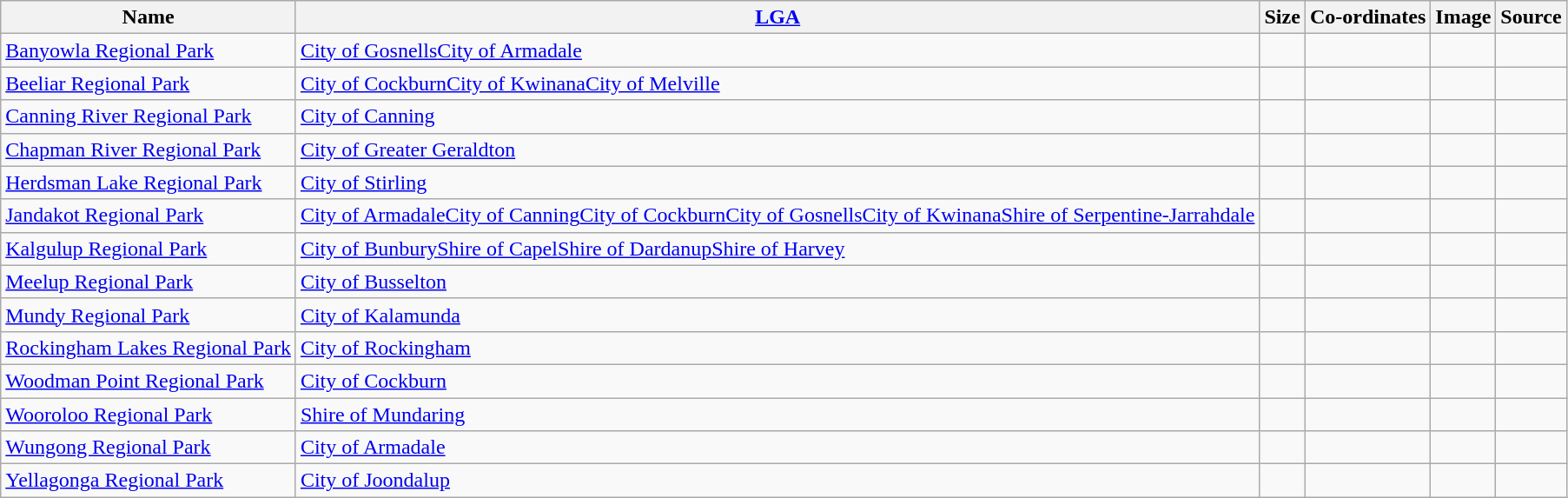<table class="wikitable sortable">
<tr>
<th>Name</th>
<th><a href='#'>LGA</a></th>
<th>Size</th>
<th>Co-ordinates</th>
<th>Image</th>
<th>Source</th>
</tr>
<tr>
<td><a href='#'>Banyowla Regional Park</a></td>
<td><a href='#'>City of Gosnells</a><a href='#'>City of Armadale</a></td>
<td></td>
<td></td>
<td></td>
<td></td>
</tr>
<tr>
<td><a href='#'>Beeliar Regional Park</a></td>
<td><a href='#'>City of Cockburn</a><a href='#'>City of Kwinana</a><a href='#'>City of Melville</a></td>
<td></td>
<td></td>
<td></td>
<td></td>
</tr>
<tr>
<td><a href='#'>Canning River Regional Park</a></td>
<td><a href='#'>City of Canning</a></td>
<td></td>
<td></td>
<td></td>
<td></td>
</tr>
<tr>
<td><a href='#'>Chapman River Regional Park</a></td>
<td><a href='#'>City of Greater Geraldton</a></td>
<td></td>
<td></td>
<td></td>
<td></td>
</tr>
<tr>
<td><a href='#'>Herdsman Lake Regional Park</a></td>
<td><a href='#'>City of Stirling</a></td>
<td></td>
<td></td>
<td></td>
<td></td>
</tr>
<tr>
<td><a href='#'>Jandakot Regional Park</a></td>
<td><a href='#'>City of Armadale</a><a href='#'>City of Canning</a><a href='#'>City of Cockburn</a><a href='#'>City of Gosnells</a><a href='#'>City of Kwinana</a><a href='#'>Shire of Serpentine-Jarrahdale</a></td>
<td></td>
<td></td>
<td></td>
<td></td>
</tr>
<tr>
<td><a href='#'>Kalgulup Regional Park</a></td>
<td><a href='#'>City of Bunbury</a><a href='#'>Shire of Capel</a><a href='#'>Shire of Dardanup</a><a href='#'>Shire of Harvey</a></td>
<td></td>
<td></td>
<td></td>
<td></td>
</tr>
<tr>
<td><a href='#'>Meelup Regional Park</a></td>
<td><a href='#'>City of Busselton</a></td>
<td></td>
<td></td>
<td></td>
<td></td>
</tr>
<tr>
<td><a href='#'>Mundy Regional Park</a></td>
<td><a href='#'>City of Kalamunda</a></td>
<td></td>
<td></td>
<td></td>
<td></td>
</tr>
<tr>
<td><a href='#'>Rockingham Lakes Regional Park</a></td>
<td><a href='#'>City of Rockingham</a></td>
<td></td>
<td></td>
<td></td>
<td></td>
</tr>
<tr>
<td><a href='#'>Woodman Point Regional Park</a></td>
<td><a href='#'>City of Cockburn</a></td>
<td></td>
<td></td>
<td></td>
<td></td>
</tr>
<tr>
<td><a href='#'>Wooroloo Regional Park</a></td>
<td><a href='#'>Shire of Mundaring</a></td>
<td></td>
<td></td>
<td></td>
<td></td>
</tr>
<tr>
<td><a href='#'>Wungong Regional Park</a></td>
<td><a href='#'>City of Armadale</a></td>
<td></td>
<td></td>
<td></td>
<td></td>
</tr>
<tr>
<td><a href='#'>Yellagonga Regional Park</a></td>
<td><a href='#'>City of Joondalup</a></td>
<td></td>
<td></td>
<td></td>
<td></td>
</tr>
</table>
